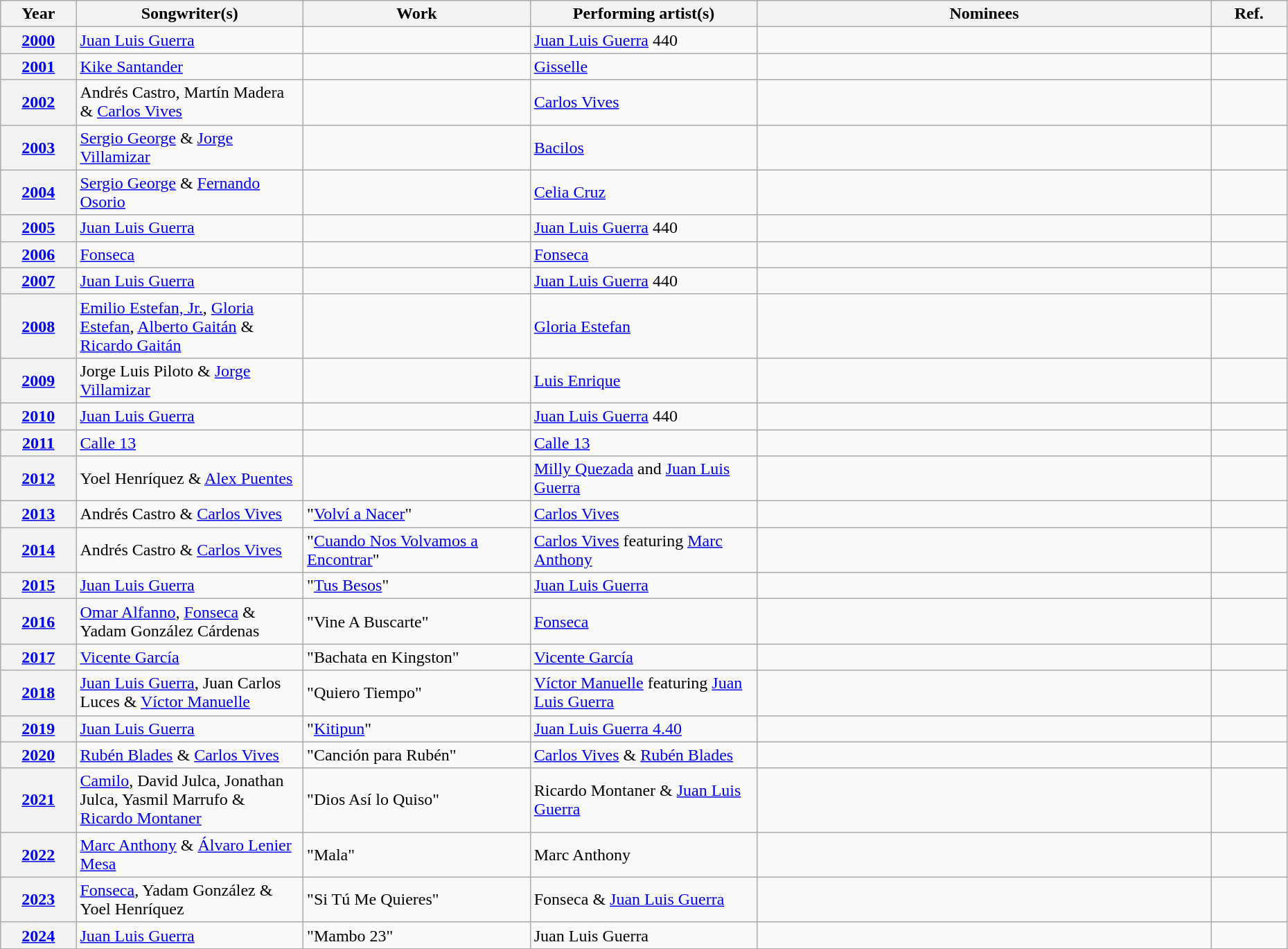<table class="wikitable plainrowheaders sortable" style="width:98%">
<tr>
<th scope="col" width="5%">Year</th>
<th scope="col" width="15%">Songwriter(s)</th>
<th scope="col" width="15%">Work</th>
<th scope="col" width="15%">Performing artist(s)</th>
<th scope="col" class="unsortable" width="30%">Nominees</th>
<th scope="col" class="unsortable" width="5%">Ref.</th>
</tr>
<tr>
<th align="center"><a href='#'>2000</a></th>
<td><a href='#'>Juan Luis Guerra</a></td>
<td></td>
<td><a href='#'>Juan Luis Guerra</a> 440</td>
<td></td>
<td style="text-align:center;"></td>
</tr>
<tr>
<th align="center"><a href='#'>2001</a></th>
<td><a href='#'>Kike Santander</a></td>
<td></td>
<td><a href='#'>Gisselle</a></td>
<td></td>
<td style="text-align:center;"></td>
</tr>
<tr>
<th align="center"><a href='#'>2002</a></th>
<td>Andrés Castro, Martín Madera & <a href='#'>Carlos Vives</a></td>
<td></td>
<td><a href='#'>Carlos Vives</a></td>
<td></td>
<td style="text-align:center;"></td>
</tr>
<tr>
<th align="center"><a href='#'>2003</a></th>
<td><a href='#'>Sergio George</a> & <a href='#'>Jorge Villamizar</a></td>
<td></td>
<td><a href='#'>Bacilos</a></td>
<td></td>
<td style="text-align:center;"></td>
</tr>
<tr>
<th align="center"><a href='#'>2004</a></th>
<td><a href='#'>Sergio George</a> & <a href='#'>Fernando Osorio</a></td>
<td></td>
<td><a href='#'>Celia Cruz</a></td>
<td></td>
<td style="text-align:center;"></td>
</tr>
<tr>
<th align="center"><a href='#'>2005</a></th>
<td><a href='#'>Juan Luis Guerra</a></td>
<td></td>
<td><a href='#'>Juan Luis Guerra</a> 440</td>
<td></td>
<td style="text-align:center;"></td>
</tr>
<tr>
<th align="center"><a href='#'>2006</a></th>
<td><a href='#'>Fonseca</a></td>
<td></td>
<td><a href='#'>Fonseca</a></td>
<td></td>
<td style="text-align:center;"></td>
</tr>
<tr>
<th align="center"><a href='#'>2007</a></th>
<td><a href='#'>Juan Luis Guerra</a></td>
<td></td>
<td><a href='#'>Juan Luis Guerra</a> 440</td>
<td></td>
<td style="text-align:center;"></td>
</tr>
<tr>
<th align="center"><a href='#'>2008</a></th>
<td><a href='#'>Emilio Estefan, Jr.</a>, <a href='#'>Gloria Estefan</a>, <a href='#'>Alberto Gaitán</a> & <a href='#'>Ricardo Gaitán</a></td>
<td></td>
<td><a href='#'>Gloria Estefan</a></td>
<td></td>
<td style="text-align:center;"></td>
</tr>
<tr>
<th align="center"><a href='#'>2009</a></th>
<td>Jorge Luis Piloto & <a href='#'>Jorge Villamizar</a></td>
<td></td>
<td><a href='#'>Luis Enrique</a></td>
<td></td>
<td style="text-align:center;"></td>
</tr>
<tr>
<th align="center"><a href='#'>2010</a></th>
<td><a href='#'>Juan Luis Guerra</a></td>
<td></td>
<td><a href='#'>Juan Luis Guerra</a> 440</td>
<td></td>
<td style="text-align:center;"></td>
</tr>
<tr>
<th align="center"><a href='#'>2011</a></th>
<td><a href='#'>Calle 13</a></td>
<td></td>
<td><a href='#'>Calle 13</a></td>
<td></td>
<td style="text-align:center;"></td>
</tr>
<tr>
<th align="center"><a href='#'>2012</a></th>
<td>Yoel Henríquez & <a href='#'>Alex Puentes</a></td>
<td></td>
<td><a href='#'>Milly Quezada</a> and <a href='#'>Juan Luis Guerra</a></td>
<td></td>
<td style="text-align:center;"></td>
</tr>
<tr>
<th align="center"><a href='#'>2013</a></th>
<td>Andrés Castro & <a href='#'>Carlos Vives</a></td>
<td>"<a href='#'>Volví a Nacer</a>"</td>
<td><a href='#'>Carlos Vives</a></td>
<td></td>
<td style="text-align:center;"></td>
</tr>
<tr>
<th align="center"><a href='#'>2014</a></th>
<td>Andrés Castro & <a href='#'>Carlos Vives</a></td>
<td>"<a href='#'>Cuando Nos Volvamos a Encontrar</a>"</td>
<td><a href='#'>Carlos Vives</a> featuring <a href='#'>Marc Anthony</a></td>
<td></td>
<td></td>
</tr>
<tr>
<th align="center"><a href='#'>2015</a></th>
<td><a href='#'>Juan Luis Guerra</a></td>
<td>"<a href='#'>Tus Besos</a>"</td>
<td><a href='#'>Juan Luis Guerra</a></td>
<td></td>
<td></td>
</tr>
<tr>
<th align="center"><a href='#'>2016</a></th>
<td><a href='#'>Omar Alfanno</a>, <a href='#'>Fonseca</a> & Yadam González Cárdenas</td>
<td>"Vine A Buscarte"</td>
<td><a href='#'>Fonseca</a></td>
<td></td>
<td></td>
</tr>
<tr>
<th align="center"><a href='#'>2017</a></th>
<td><a href='#'>Vicente García</a></td>
<td>"Bachata en Kingston"</td>
<td><a href='#'>Vicente García</a></td>
<td></td>
<td></td>
</tr>
<tr>
<th align="center"><a href='#'>2018</a></th>
<td><a href='#'>Juan Luis Guerra</a>, Juan Carlos Luces & <a href='#'>Víctor Manuelle</a></td>
<td>"Quiero Tiempo"</td>
<td><a href='#'>Víctor Manuelle</a> featuring <a href='#'>Juan Luis Guerra</a></td>
<td></td>
<td></td>
</tr>
<tr>
<th align="center"><a href='#'>2019</a></th>
<td><a href='#'>Juan Luis Guerra</a></td>
<td>"<a href='#'>Kitipun</a>"</td>
<td><a href='#'>Juan Luis Guerra 4.40</a></td>
<td></td>
<td></td>
</tr>
<tr>
<th align="center"><a href='#'>2020</a></th>
<td><a href='#'>Rubén Blades</a> & <a href='#'>Carlos Vives</a></td>
<td>"Canción para Rubén"</td>
<td><a href='#'>Carlos Vives</a> & <a href='#'>Rubén Blades</a></td>
<td></td>
<td></td>
</tr>
<tr>
<th align="center"><a href='#'>2021</a></th>
<td><a href='#'>Camilo</a>, David Julca, Jonathan Julca, Yasmil Marrufo & <a href='#'>Ricardo Montaner</a></td>
<td>"Dios Así lo Quiso"</td>
<td>Ricardo Montaner & <a href='#'>Juan Luis Guerra</a></td>
<td></td>
<td></td>
</tr>
<tr>
<th style="text-align:center;" scope="row"><a href='#'><strong>2022</strong></a></th>
<td><a href='#'>Marc Anthony</a> & <a href='#'>Álvaro Lenier Mesa</a></td>
<td>"Mala"</td>
<td>Marc Anthony</td>
<td></td>
<td></td>
</tr>
<tr>
<th style="text-align:center;" scope="row"><a href='#'><strong>2023</strong></a></th>
<td><a href='#'>Fonseca</a>, Yadam González & Yoel Henríquez</td>
<td>"Si Tú Me Quieres"</td>
<td>Fonseca & <a href='#'>Juan Luis Guerra</a></td>
<td></td>
<td style="text-align:center;"></td>
</tr>
<tr>
<th style="text-align:center;" scope="row"><a href='#'><strong>2024</strong></a></th>
<td><a href='#'>Juan Luis Guerra</a></td>
<td>"Mambo 23"</td>
<td>Juan Luis Guerra</td>
<td></td>
<td align="center"></td>
</tr>
<tr>
</tr>
</table>
